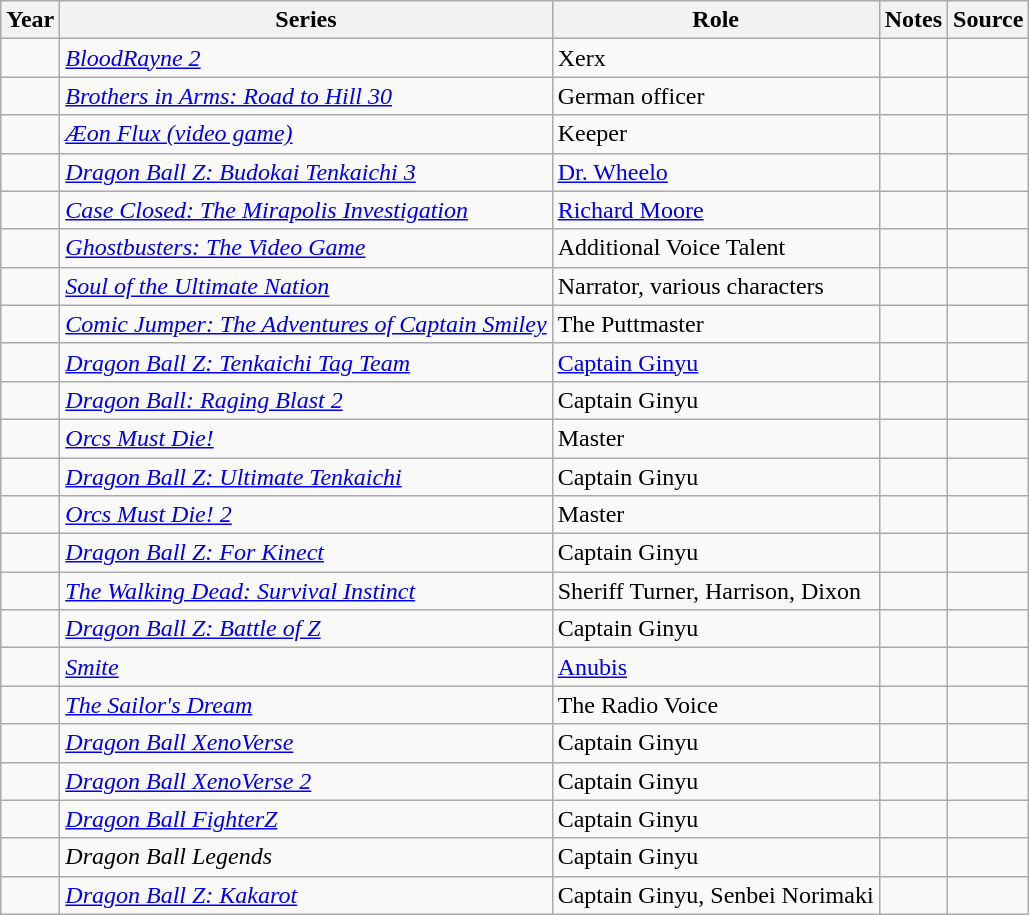<table class="wikitable sortable plainrowheaders">
<tr>
<th>Year</th>
<th>Series</th>
<th>Role</th>
<th class="unsortable">Notes</th>
<th class="unsortable">Source</th>
</tr>
<tr>
<td></td>
<td><em><a href='#'>BloodRayne 2</a></em></td>
<td>Xerx</td>
<td></td>
<td></td>
</tr>
<tr>
<td></td>
<td><em><a href='#'>Brothers in Arms: Road to Hill 30</a></em></td>
<td>German officer</td>
<td></td>
<td></td>
</tr>
<tr>
<td></td>
<td><em><a href='#'>Æon Flux (video game)</a></em></td>
<td>Keeper</td>
<td></td>
<td></td>
</tr>
<tr>
<td></td>
<td><em><a href='#'>Dragon Ball Z: Budokai Tenkaichi 3</a></em></td>
<td><a href='#'>Dr. Wheelo</a></td>
<td></td>
<td></td>
</tr>
<tr>
<td></td>
<td><em><a href='#'>Case Closed: The Mirapolis Investigation</a></em></td>
<td><a href='#'>Richard Moore</a></td>
<td></td>
<td></td>
</tr>
<tr>
<td></td>
<td><em><a href='#'>Ghostbusters: The Video Game</a></em></td>
<td>Additional Voice Talent</td>
<td></td>
<td></td>
</tr>
<tr>
<td></td>
<td><em><a href='#'>Soul of the Ultimate Nation</a></em></td>
<td>Narrator, various characters</td>
<td></td>
<td></td>
</tr>
<tr>
<td></td>
<td><em><a href='#'>Comic Jumper: The Adventures of Captain Smiley</a></em></td>
<td>The Puttmaster</td>
<td></td>
<td></td>
</tr>
<tr>
<td></td>
<td><em><a href='#'>Dragon Ball Z: Tenkaichi Tag Team</a></em></td>
<td><a href='#'>Captain Ginyu</a></td>
<td></td>
<td></td>
</tr>
<tr>
<td></td>
<td><em><a href='#'>Dragon Ball: Raging Blast 2</a></em></td>
<td>Captain Ginyu</td>
<td></td>
<td></td>
</tr>
<tr>
<td></td>
<td><em><a href='#'>Orcs Must Die!</a></em></td>
<td>Master</td>
<td></td>
<td></td>
</tr>
<tr>
<td></td>
<td><em><a href='#'>Dragon Ball Z: Ultimate Tenkaichi</a></em></td>
<td>Captain Ginyu</td>
<td></td>
<td></td>
</tr>
<tr>
<td></td>
<td><em><a href='#'>Orcs Must Die! 2</a></em></td>
<td>Master</td>
<td></td>
<td></td>
</tr>
<tr>
<td></td>
<td><em><a href='#'>Dragon Ball Z: For Kinect</a></em></td>
<td>Captain Ginyu</td>
<td></td>
<td></td>
</tr>
<tr>
<td></td>
<td><em><a href='#'>The Walking Dead: Survival Instinct</a></em></td>
<td>Sheriff Turner, Harrison, Dixon</td>
<td></td>
<td></td>
</tr>
<tr>
<td></td>
<td><em><a href='#'>Dragon Ball Z: Battle of Z</a></em></td>
<td>Captain Ginyu</td>
<td></td>
<td></td>
</tr>
<tr>
<td></td>
<td><em><a href='#'>Smite</a></em></td>
<td><a href='#'>Anubis</a></td>
<td></td>
<td></td>
</tr>
<tr>
<td></td>
<td><em><a href='#'>The Sailor's Dream</a></em></td>
<td>The Radio Voice</td>
<td></td>
<td></td>
</tr>
<tr>
<td></td>
<td><em><a href='#'>Dragon Ball XenoVerse</a></em></td>
<td>Captain Ginyu</td>
<td></td>
<td></td>
</tr>
<tr>
<td></td>
<td><em><a href='#'>Dragon Ball XenoVerse 2</a></em></td>
<td>Captain Ginyu</td>
<td></td>
<td></td>
</tr>
<tr>
<td></td>
<td><em><a href='#'>Dragon Ball FighterZ</a></em></td>
<td>Captain Ginyu</td>
<td></td>
<td></td>
</tr>
<tr>
<td></td>
<td><em>Dragon Ball Legends</em></td>
<td>Captain Ginyu</td>
<td></td>
<td></td>
</tr>
<tr>
<td></td>
<td><em><a href='#'>Dragon Ball Z: Kakarot</a></em></td>
<td>Captain Ginyu, Senbei Norimaki</td>
<td></td>
<td></td>
</tr>
</table>
